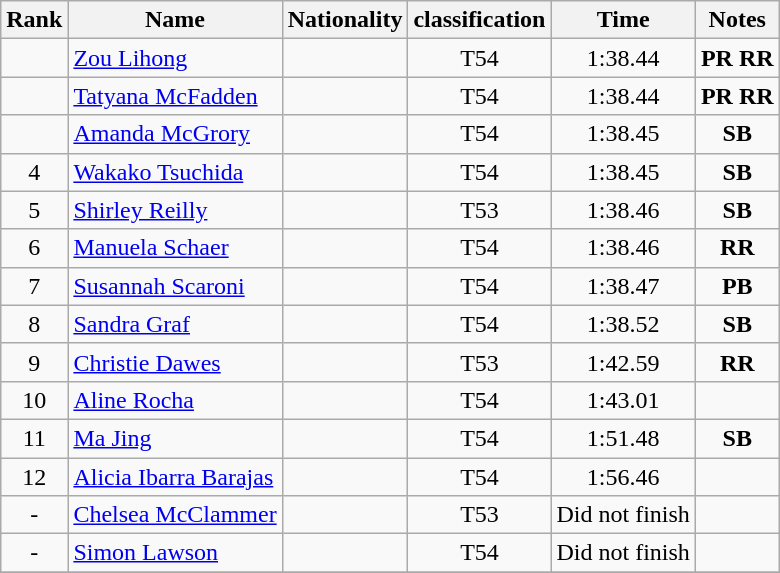<table class="wikitable sortable" style="text-align:center">
<tr>
<th>Rank</th>
<th>Name</th>
<th>Nationality</th>
<th>classification</th>
<th>Time</th>
<th>Notes</th>
</tr>
<tr>
<td></td>
<td align=left><a href='#'>Zou Lihong</a></td>
<td align=left></td>
<td>T54</td>
<td>1:38.44</td>
<td><strong>PR</strong> <strong>RR</strong></td>
</tr>
<tr>
<td></td>
<td align=left><a href='#'>Tatyana McFadden</a></td>
<td align=left></td>
<td>T54</td>
<td>1:38.44</td>
<td><strong>PR</strong> <strong>RR</strong></td>
</tr>
<tr>
<td></td>
<td align=left><a href='#'>Amanda McGrory</a></td>
<td align=left></td>
<td>T54</td>
<td>1:38.45</td>
<td><strong>SB</strong></td>
</tr>
<tr>
<td>4</td>
<td align=left><a href='#'>Wakako Tsuchida</a></td>
<td align=left></td>
<td>T54</td>
<td>1:38.45</td>
<td><strong>SB</strong></td>
</tr>
<tr>
<td>5</td>
<td align=left><a href='#'>Shirley Reilly</a></td>
<td align=left></td>
<td>T53</td>
<td>1:38.46</td>
<td><strong>SB</strong></td>
</tr>
<tr>
<td>6</td>
<td align=left><a href='#'>Manuela Schaer</a></td>
<td align=left></td>
<td>T54</td>
<td>1:38.46</td>
<td><strong>RR</strong></td>
</tr>
<tr>
<td>7</td>
<td align=left><a href='#'>Susannah Scaroni</a></td>
<td align=left></td>
<td>T54</td>
<td>1:38.47</td>
<td><strong>PB</strong></td>
</tr>
<tr>
<td>8</td>
<td align=left><a href='#'>Sandra Graf</a></td>
<td align=left></td>
<td>T54</td>
<td>1:38.52</td>
<td><strong>SB</strong></td>
</tr>
<tr>
<td>9</td>
<td align=left><a href='#'>Christie Dawes</a></td>
<td align=left></td>
<td>T53</td>
<td>1:42.59</td>
<td><strong>RR</strong></td>
</tr>
<tr>
<td>10</td>
<td align=left><a href='#'>Aline Rocha</a></td>
<td align=left></td>
<td>T54</td>
<td>1:43.01</td>
<td></td>
</tr>
<tr>
<td>11</td>
<td align=left><a href='#'>Ma Jing</a></td>
<td align=left></td>
<td>T54</td>
<td>1:51.48</td>
<td><strong>SB</strong></td>
</tr>
<tr>
<td>12</td>
<td align=left><a href='#'>Alicia Ibarra Barajas</a></td>
<td align=left></td>
<td>T54</td>
<td>1:56.46</td>
<td></td>
</tr>
<tr>
<td>-</td>
<td align=left><a href='#'>Chelsea McClammer</a></td>
<td align=left></td>
<td>T53</td>
<td>Did not finish</td>
<td></td>
</tr>
<tr>
<td>-</td>
<td align=left><a href='#'>Simon Lawson</a></td>
<td align=left></td>
<td>T54</td>
<td>Did not finish</td>
<td></td>
</tr>
<tr>
</tr>
</table>
